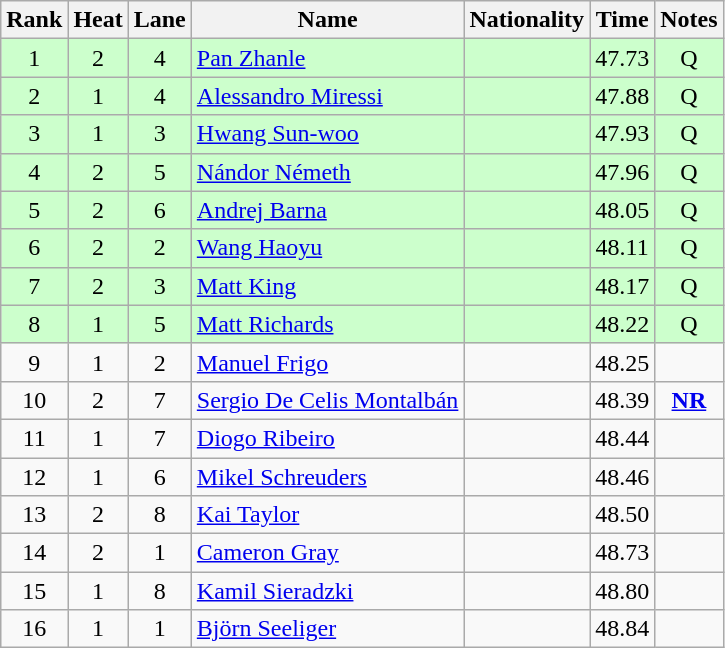<table class="wikitable sortable" style="text-align:center">
<tr>
<th>Rank</th>
<th>Heat</th>
<th>Lane</th>
<th>Name</th>
<th>Nationality</th>
<th>Time</th>
<th>Notes</th>
</tr>
<tr bgcolor=ccffcc>
<td>1</td>
<td>2</td>
<td>4</td>
<td align=left><a href='#'>Pan Zhanle</a></td>
<td align=left></td>
<td>47.73</td>
<td>Q</td>
</tr>
<tr bgcolor=ccffcc>
<td>2</td>
<td>1</td>
<td>4</td>
<td align=left><a href='#'>Alessandro Miressi</a></td>
<td align=left></td>
<td>47.88</td>
<td>Q</td>
</tr>
<tr bgcolor=ccffcc>
<td>3</td>
<td>1</td>
<td>3</td>
<td align=left><a href='#'>Hwang Sun-woo</a></td>
<td align=left></td>
<td>47.93</td>
<td>Q</td>
</tr>
<tr bgcolor=ccffcc>
<td>4</td>
<td>2</td>
<td>5</td>
<td align=left><a href='#'>Nándor Németh</a></td>
<td align=left></td>
<td>47.96</td>
<td>Q</td>
</tr>
<tr bgcolor=ccffcc>
<td>5</td>
<td>2</td>
<td>6</td>
<td align=left><a href='#'>Andrej Barna</a></td>
<td align=left></td>
<td>48.05</td>
<td>Q</td>
</tr>
<tr bgcolor=ccffcc>
<td>6</td>
<td>2</td>
<td>2</td>
<td align=left><a href='#'>Wang Haoyu</a></td>
<td align=left></td>
<td>48.11</td>
<td>Q</td>
</tr>
<tr bgcolor=ccffcc>
<td>7</td>
<td>2</td>
<td>3</td>
<td align=left><a href='#'>Matt King</a></td>
<td align=left></td>
<td>48.17</td>
<td>Q</td>
</tr>
<tr bgcolor=ccffcc>
<td>8</td>
<td>1</td>
<td>5</td>
<td align=left><a href='#'>Matt Richards</a></td>
<td align=left></td>
<td>48.22</td>
<td>Q</td>
</tr>
<tr>
<td>9</td>
<td>1</td>
<td>2</td>
<td align=left><a href='#'>Manuel Frigo</a></td>
<td align=left></td>
<td>48.25</td>
<td></td>
</tr>
<tr>
<td>10</td>
<td>2</td>
<td>7</td>
<td align=left><a href='#'>Sergio De Celis Montalbán</a></td>
<td align=left></td>
<td>48.39</td>
<td><strong><a href='#'>NR</a></strong></td>
</tr>
<tr>
<td>11</td>
<td>1</td>
<td>7</td>
<td align=left><a href='#'>Diogo Ribeiro</a></td>
<td align=left></td>
<td>48.44</td>
<td></td>
</tr>
<tr>
<td>12</td>
<td>1</td>
<td>6</td>
<td align=left><a href='#'>Mikel Schreuders</a></td>
<td align=left></td>
<td>48.46</td>
<td></td>
</tr>
<tr>
<td>13</td>
<td>2</td>
<td>8</td>
<td align=left><a href='#'>Kai Taylor</a></td>
<td align=left></td>
<td>48.50</td>
<td></td>
</tr>
<tr>
<td>14</td>
<td>2</td>
<td>1</td>
<td align=left><a href='#'>Cameron Gray</a></td>
<td align=left></td>
<td>48.73</td>
<td></td>
</tr>
<tr>
<td>15</td>
<td>1</td>
<td>8</td>
<td align=left><a href='#'>Kamil Sieradzki</a></td>
<td align=left></td>
<td>48.80</td>
<td></td>
</tr>
<tr>
<td>16</td>
<td>1</td>
<td>1</td>
<td align=left><a href='#'>Björn Seeliger</a></td>
<td align=left></td>
<td>48.84</td>
<td></td>
</tr>
</table>
